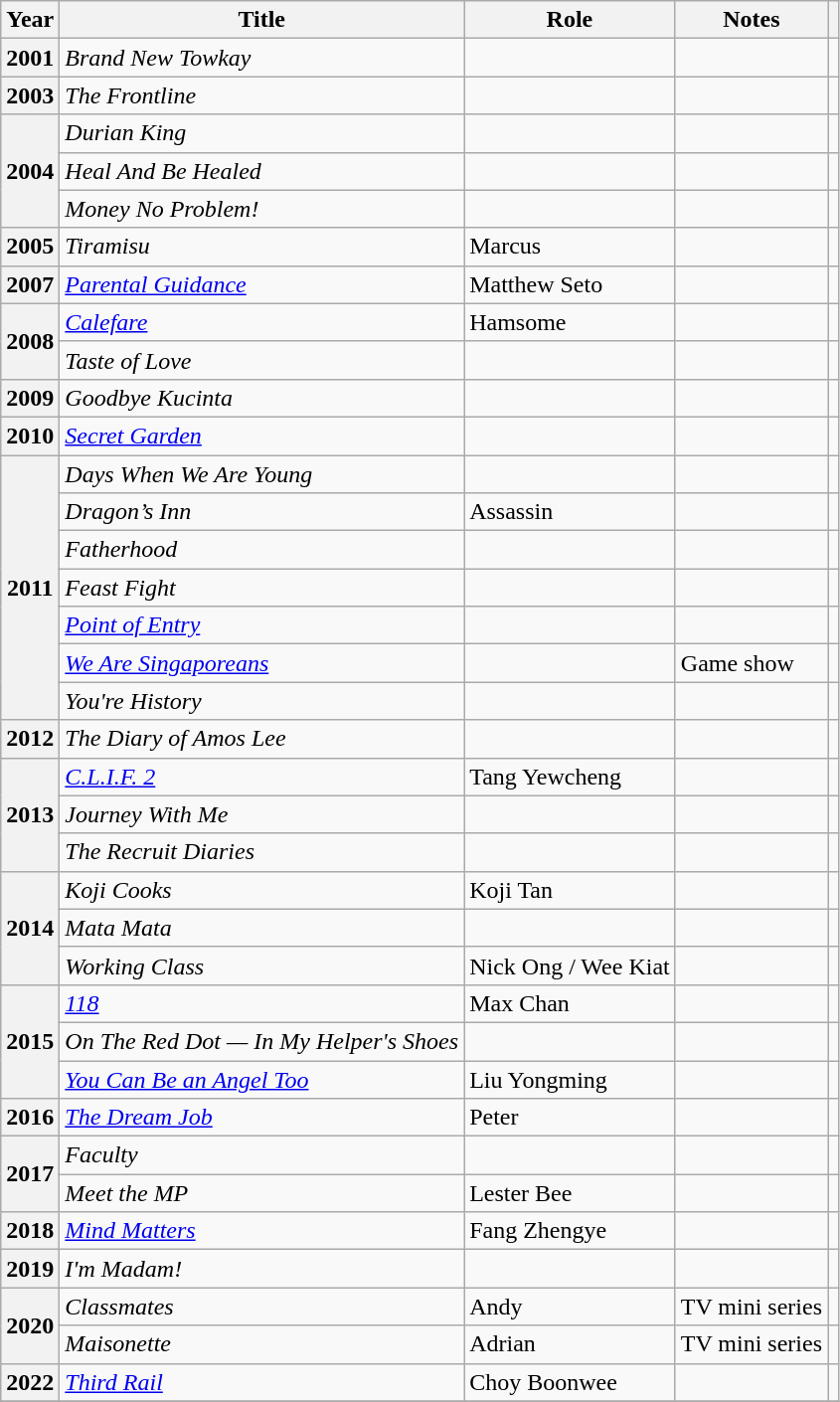<table class="wikitable sortable plainrowheaders">
<tr>
<th scope="col">Year</th>
<th scope="col">Title</th>
<th scope="col">Role</th>
<th scope="col" class="unsortable">Notes</th>
<th scope="col" class="unsortable"></th>
</tr>
<tr>
<th scope="row">2001</th>
<td><em>Brand New Towkay</em></td>
<td></td>
<td></td>
<td></td>
</tr>
<tr>
<th scope="row">2003</th>
<td><em>The Frontline</em></td>
<td></td>
<td></td>
<td></td>
</tr>
<tr>
<th scope="row" rowspan="3">2004</th>
<td><em>Durian King</em></td>
<td></td>
<td></td>
<td></td>
</tr>
<tr>
<td><em>Heal And Be Healed</em></td>
<td></td>
<td></td>
<td></td>
</tr>
<tr>
<td><em>Money No Problem!</em></td>
<td></td>
<td></td>
<td></td>
</tr>
<tr>
<th scope="row">2005</th>
<td><em>Tiramisu</em></td>
<td>Marcus</td>
<td></td>
<td></td>
</tr>
<tr>
<th scope="row">2007</th>
<td><em><a href='#'>Parental Guidance</a></em></td>
<td>Matthew Seto</td>
<td></td>
<td></td>
</tr>
<tr>
<th scope="row" rowspan="2">2008</th>
<td><em><a href='#'>Calefare</a></em></td>
<td>Hamsome</td>
<td></td>
<td></td>
</tr>
<tr>
<td><em>Taste of Love</em></td>
<td></td>
<td></td>
<td></td>
</tr>
<tr>
<th scope="row">2009</th>
<td><em>Goodbye Kucinta</em></td>
<td></td>
<td></td>
<td></td>
</tr>
<tr>
<th scope="row">2010</th>
<td><em><a href='#'>Secret Garden</a></em></td>
<td></td>
<td></td>
<td></td>
</tr>
<tr>
<th scope="row" rowspan="7">2011</th>
<td><em>Days When We Are Young</em></td>
<td></td>
<td></td>
<td></td>
</tr>
<tr>
<td><em>Dragon’s Inn</em></td>
<td>Assassin</td>
<td></td>
<td></td>
</tr>
<tr>
<td><em>Fatherhood</em></td>
<td></td>
<td></td>
<td></td>
</tr>
<tr>
<td><em>Feast Fight</em></td>
<td></td>
<td></td>
<td></td>
</tr>
<tr>
<td><em><a href='#'>Point of Entry</a></em></td>
<td></td>
<td></td>
<td></td>
</tr>
<tr>
<td><em><a href='#'>We Are Singaporeans</a></em></td>
<td></td>
<td>Game show</td>
<td></td>
</tr>
<tr>
<td><em>You're History</em></td>
<td></td>
<td></td>
<td></td>
</tr>
<tr>
<th scope="row">2012</th>
<td><em>The Diary of Amos Lee</em></td>
<td></td>
<td></td>
<td></td>
</tr>
<tr>
<th scope="row" rowspan="3">2013</th>
<td><em><a href='#'>C.L.I.F. 2</a></em></td>
<td>Tang Yewcheng</td>
<td></td>
<td></td>
</tr>
<tr>
<td><em>Journey With Me</em></td>
<td></td>
<td></td>
<td></td>
</tr>
<tr>
<td><em>The Recruit Diaries</em></td>
<td></td>
<td></td>
<td></td>
</tr>
<tr>
<th scope="row" rowspan="3">2014</th>
<td><em>Koji Cooks</em></td>
<td>Koji Tan</td>
<td></td>
<td></td>
</tr>
<tr>
<td><em>Mata Mata</em></td>
<td></td>
<td></td>
<td></td>
</tr>
<tr>
<td><em>Working Class</em></td>
<td>Nick Ong / Wee Kiat</td>
<td></td>
<td></td>
</tr>
<tr>
<th scope="row" rowspan="3">2015</th>
<td><em><a href='#'>118</a></em></td>
<td>Max Chan</td>
<td></td>
<td></td>
</tr>
<tr>
<td><em>On The Red Dot — In My Helper's Shoes</em></td>
<td></td>
<td></td>
<td></td>
</tr>
<tr>
<td><em><a href='#'>You Can Be an Angel Too</a></em></td>
<td>Liu Yongming</td>
<td></td>
<td></td>
</tr>
<tr>
<th scope="row">2016</th>
<td><em><a href='#'>The Dream Job</a></em></td>
<td>Peter</td>
<td></td>
<td></td>
</tr>
<tr>
<th scope="row" rowspan="2">2017</th>
<td><em>Faculty</em></td>
<td></td>
<td></td>
<td></td>
</tr>
<tr>
<td><em>Meet the MP</em></td>
<td>Lester Bee</td>
<td></td>
<td></td>
</tr>
<tr>
<th scope="row">2018</th>
<td><em><a href='#'>Mind Matters</a></em></td>
<td>Fang Zhengye</td>
<td></td>
<td></td>
</tr>
<tr>
<th scope="row">2019</th>
<td><em>I'm Madam!</em></td>
<td></td>
<td></td>
<td></td>
</tr>
<tr>
<th scope="row" rowspan="2">2020</th>
<td><em>Classmates</em></td>
<td>Andy</td>
<td>TV mini series</td>
<td></td>
</tr>
<tr>
<td><em>Maisonette</em></td>
<td>Adrian</td>
<td>TV mini series</td>
<td></td>
</tr>
<tr>
<th scope="row">2022</th>
<td><em><a href='#'>Third Rail</a></em></td>
<td>Choy Boonwee</td>
<td></td>
<td></td>
</tr>
<tr>
</tr>
</table>
